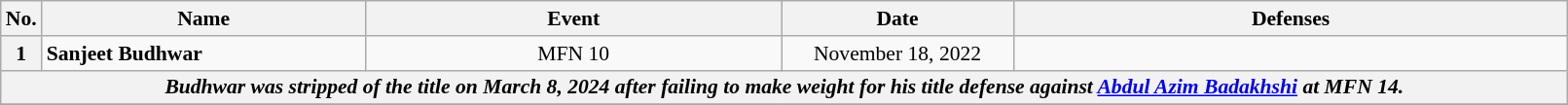<table class="wikitable" style="width:85%; font-size:90%">
<tr>
<th style= width:1%;">No.</th>
<th style= width:21%;">Name</th>
<th style= width:27%;">Event</th>
<th style=width:15%;">Date</th>
<th style= width:70%;">Defenses</th>
</tr>
<tr>
<th>1</th>
<td align=left> <strong>Sanjeet Budhwar</strong> <br></td>
<td align=center>MFN 10 <br></td>
<td align=center>November 18, 2022</td>
<td align=center></td>
</tr>
<tr>
<th colspan=6 align=center><em>Budhwar was stripped of the title on March 8, 2024 after failing to make weight for his title defense against <a href='#'>Abdul Azim Badakhshi</a> at MFN 14.</em></th>
</tr>
<tr>
</tr>
</table>
